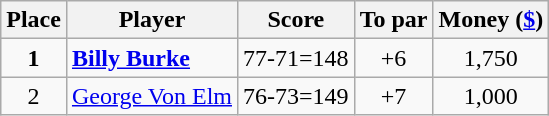<table class="wikitable">
<tr>
<th>Place</th>
<th>Player</th>
<th>Score</th>
<th>To par</th>
<th>Money (<a href='#'>$</a>)</th>
</tr>
<tr>
<td align=center><strong>1</strong></td>
<td> <strong><a href='#'>Billy Burke</a></strong></td>
<td align=center>77-71=148</td>
<td align=center>+6</td>
<td align=center>1,750</td>
</tr>
<tr>
<td align=center>2</td>
<td> <a href='#'>George Von Elm</a></td>
<td align=center>76-73=149</td>
<td align=center>+7</td>
<td align=center>1,000</td>
</tr>
</table>
